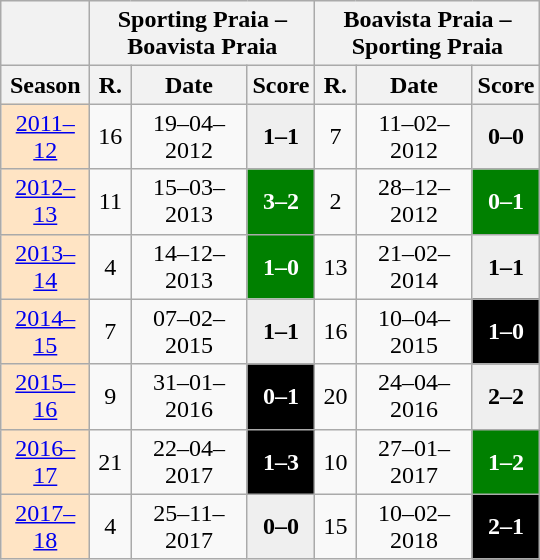<table class="wikitable" style="text-align: center;">
<tr bgcolor=#f5f5f5>
<th></th>
<th colspan=3>Sporting Praia – Boavista Praia</th>
<th colspan=3>Boavista Praia – Sporting Praia</th>
</tr>
<tr>
<th width="52">Season</th>
<th width="20">R.</th>
<th width="70">Date</th>
<th width="30">Score</th>
<th width="20">R.</th>
<th width="70">Date</th>
<th width="30">Score</th>
</tr>
<tr>
<td bgcolor=#ffe4c4><a href='#'>2011–12</a></td>
<td>16</td>
<td>19–04–2012</td>
<td style="color:black;background:#EFEFEF"><strong>1–1</strong></td>
<td>7</td>
<td>11–02–2012</td>
<td style="color:black;background:#EFEFEF"><strong>0–0</strong></td>
</tr>
<tr>
<td bgcolor=#ffe4c4><a href='#'>2012–13</a></td>
<td>11</td>
<td>15–03–2013</td>
<td style="color:white;background:#008000"><strong>3–2</strong></td>
<td>2</td>
<td>28–12–2012</td>
<td style="color:white;background:#008000"><strong>0–1</strong></td>
</tr>
<tr>
<td bgcolor=#ffe4c4><a href='#'>2013–14</a></td>
<td>4</td>
<td>14–12–2013</td>
<td style="color:white;background:#008000"><strong>1–0</strong></td>
<td>13</td>
<td>21–02–2014</td>
<td style="color:black;background:#EFEFEF"><strong>1–1</strong></td>
</tr>
<tr>
<td bgcolor=#ffe4c4><a href='#'>2014–15</a></td>
<td>7</td>
<td>07–02–2015</td>
<td style="color:black;background:#EFEFEF"><strong>1–1</strong></td>
<td>16</td>
<td>10–04–2015</td>
<td style="color:white;background:#000000"><strong>1–0</strong></td>
</tr>
<tr>
<td bgcolor=#ffe4c4><a href='#'>2015–16</a></td>
<td>9</td>
<td>31–01–2016</td>
<td style="color:white;background:#000000"><strong>0–1</strong></td>
<td>20</td>
<td>24–04–2016</td>
<td style="color:black;background:#EFEFEF"><strong>2–2</strong></td>
</tr>
<tr>
<td bgcolor=#ffe4c4><a href='#'>2016–17</a></td>
<td>21</td>
<td>22–04–2017</td>
<td style="color:white;background:#000000"><strong>1–3</strong></td>
<td>10</td>
<td>27–01–2017</td>
<td style="color:white;background:#008000"><strong>1–2</strong></td>
</tr>
<tr>
<td bgcolor=#ffe4c4><a href='#'>2017–18</a></td>
<td>4</td>
<td>25–11–2017</td>
<td style="color:black;background:#EFEFEF"><strong>0–0</strong></td>
<td>15</td>
<td>10–02–2018</td>
<td style="color:white;background:#000000"><strong>2–1</strong></td>
</tr>
</table>
